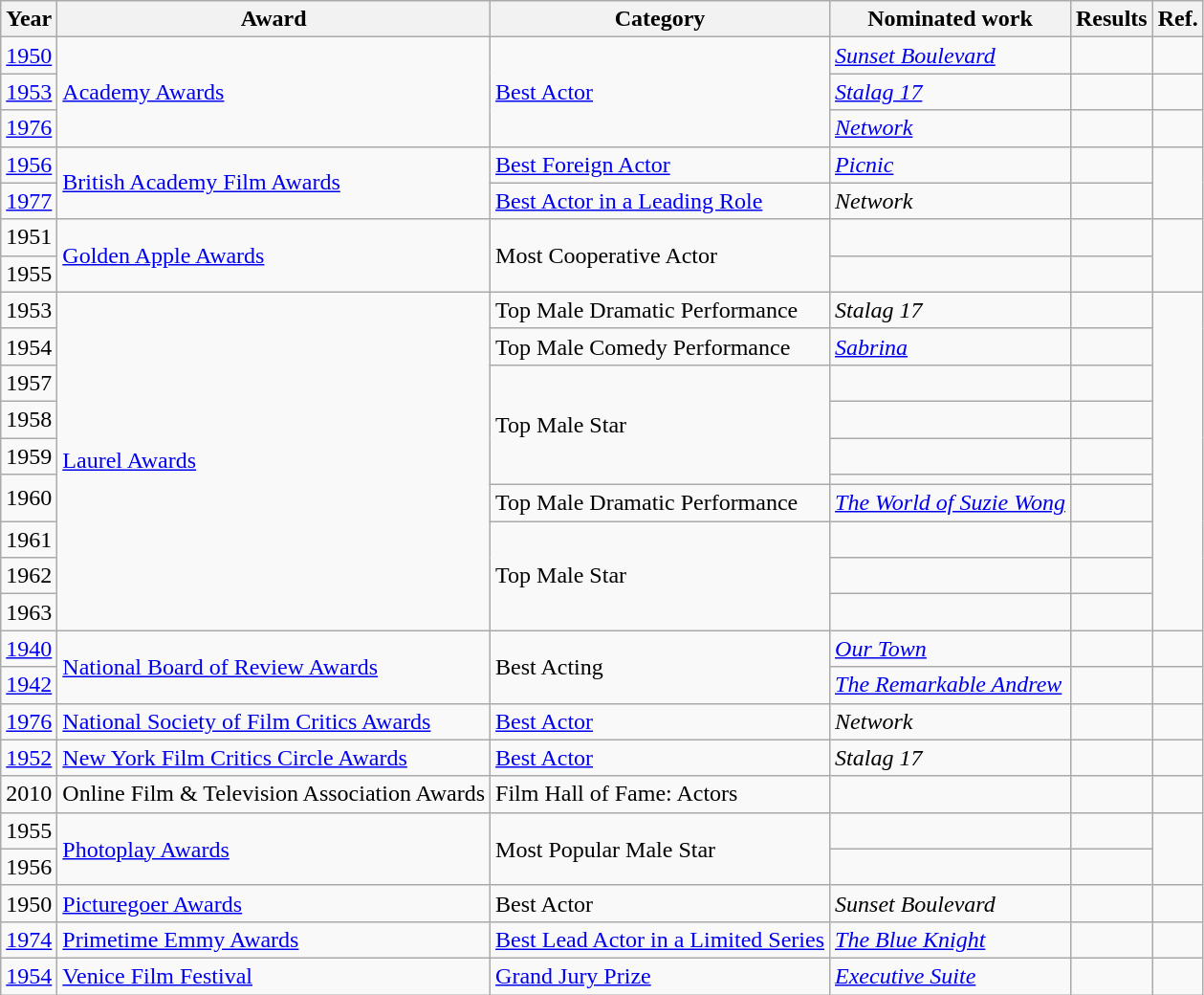<table class="wikitable">
<tr>
<th>Year</th>
<th>Award</th>
<th>Category</th>
<th>Nominated work</th>
<th>Results</th>
<th>Ref.</th>
</tr>
<tr>
<td><a href='#'>1950</a></td>
<td rowspan="3"><a href='#'>Academy Awards</a></td>
<td rowspan="3"><a href='#'>Best Actor</a></td>
<td><em><a href='#'>Sunset Boulevard</a></em></td>
<td></td>
<td align="center"></td>
</tr>
<tr>
<td><a href='#'>1953</a></td>
<td><em><a href='#'>Stalag 17</a></em></td>
<td></td>
<td align="center"></td>
</tr>
<tr>
<td><a href='#'>1976</a></td>
<td><em><a href='#'>Network</a></em></td>
<td></td>
<td align="center"></td>
</tr>
<tr>
<td><a href='#'>1956</a></td>
<td rowspan="2"><a href='#'>British Academy Film Awards</a></td>
<td><a href='#'>Best Foreign Actor</a></td>
<td><em><a href='#'>Picnic</a></em></td>
<td></td>
<td align="center" rowspan="2"></td>
</tr>
<tr>
<td><a href='#'>1977</a></td>
<td><a href='#'>Best Actor in a Leading Role</a></td>
<td><em>Network</em></td>
<td></td>
</tr>
<tr>
<td>1951</td>
<td rowspan="2"><a href='#'>Golden Apple Awards</a></td>
<td rowspan="2">Most Cooperative Actor</td>
<td></td>
<td></td>
<td align="center" rowspan="2"></td>
</tr>
<tr>
<td>1955</td>
<td></td>
<td></td>
</tr>
<tr>
<td>1953</td>
<td rowspan="10"><a href='#'>Laurel Awards</a></td>
<td>Top Male Dramatic Performance</td>
<td><em>Stalag 17</em></td>
<td></td>
<td align="center" rowspan="10"></td>
</tr>
<tr>
<td>1954</td>
<td>Top Male Comedy Performance</td>
<td><em><a href='#'>Sabrina</a></em></td>
<td></td>
</tr>
<tr>
<td>1957</td>
<td rowspan="4">Top Male Star</td>
<td></td>
<td></td>
</tr>
<tr>
<td>1958</td>
<td></td>
<td></td>
</tr>
<tr>
<td>1959</td>
<td></td>
<td></td>
</tr>
<tr>
<td rowspan="2">1960</td>
<td></td>
<td></td>
</tr>
<tr>
<td>Top Male Dramatic Performance</td>
<td><em><a href='#'>The World of Suzie Wong</a></em></td>
<td></td>
</tr>
<tr>
<td>1961</td>
<td rowspan="3">Top Male Star</td>
<td></td>
<td></td>
</tr>
<tr>
<td>1962</td>
<td></td>
<td></td>
</tr>
<tr>
<td>1963</td>
<td></td>
<td></td>
</tr>
<tr>
<td><a href='#'>1940</a></td>
<td rowspan="2"><a href='#'>National Board of Review Awards</a></td>
<td rowspan="2">Best Acting</td>
<td><em><a href='#'>Our Town</a></em></td>
<td></td>
<td align="center"></td>
</tr>
<tr>
<td><a href='#'>1942</a></td>
<td><em><a href='#'>The Remarkable Andrew</a></em></td>
<td></td>
<td align="center"></td>
</tr>
<tr>
<td><a href='#'>1976</a></td>
<td><a href='#'>National Society of Film Critics Awards</a></td>
<td><a href='#'>Best Actor</a></td>
<td><em>Network</em></td>
<td></td>
<td align="center"></td>
</tr>
<tr>
<td><a href='#'>1952</a></td>
<td><a href='#'>New York Film Critics Circle Awards</a></td>
<td><a href='#'>Best Actor</a></td>
<td><em>Stalag 17</em></td>
<td></td>
<td align="center"></td>
</tr>
<tr>
<td>2010</td>
<td>Online Film & Television Association Awards</td>
<td>Film Hall of Fame: Actors</td>
<td></td>
<td></td>
<td align="center"></td>
</tr>
<tr>
<td>1955</td>
<td rowspan="2"><a href='#'>Photoplay Awards</a></td>
<td rowspan="2">Most Popular Male Star</td>
<td></td>
<td></td>
<td align="center" rowspan="2"></td>
</tr>
<tr>
<td>1956</td>
<td></td>
<td></td>
</tr>
<tr>
<td>1950</td>
<td><a href='#'>Picturegoer Awards</a></td>
<td>Best Actor</td>
<td><em>Sunset Boulevard</em></td>
<td></td>
<td align="center"></td>
</tr>
<tr>
<td><a href='#'>1974</a></td>
<td><a href='#'>Primetime Emmy Awards</a></td>
<td><a href='#'>Best Lead Actor in a Limited Series</a></td>
<td><em><a href='#'>The Blue Knight</a></em></td>
<td></td>
<td align="center"></td>
</tr>
<tr>
<td><a href='#'>1954</a></td>
<td><a href='#'>Venice Film Festival</a></td>
<td><a href='#'>Grand Jury Prize</a></td>
<td><em><a href='#'>Executive Suite</a></em></td>
<td></td>
<td align="center"></td>
</tr>
</table>
